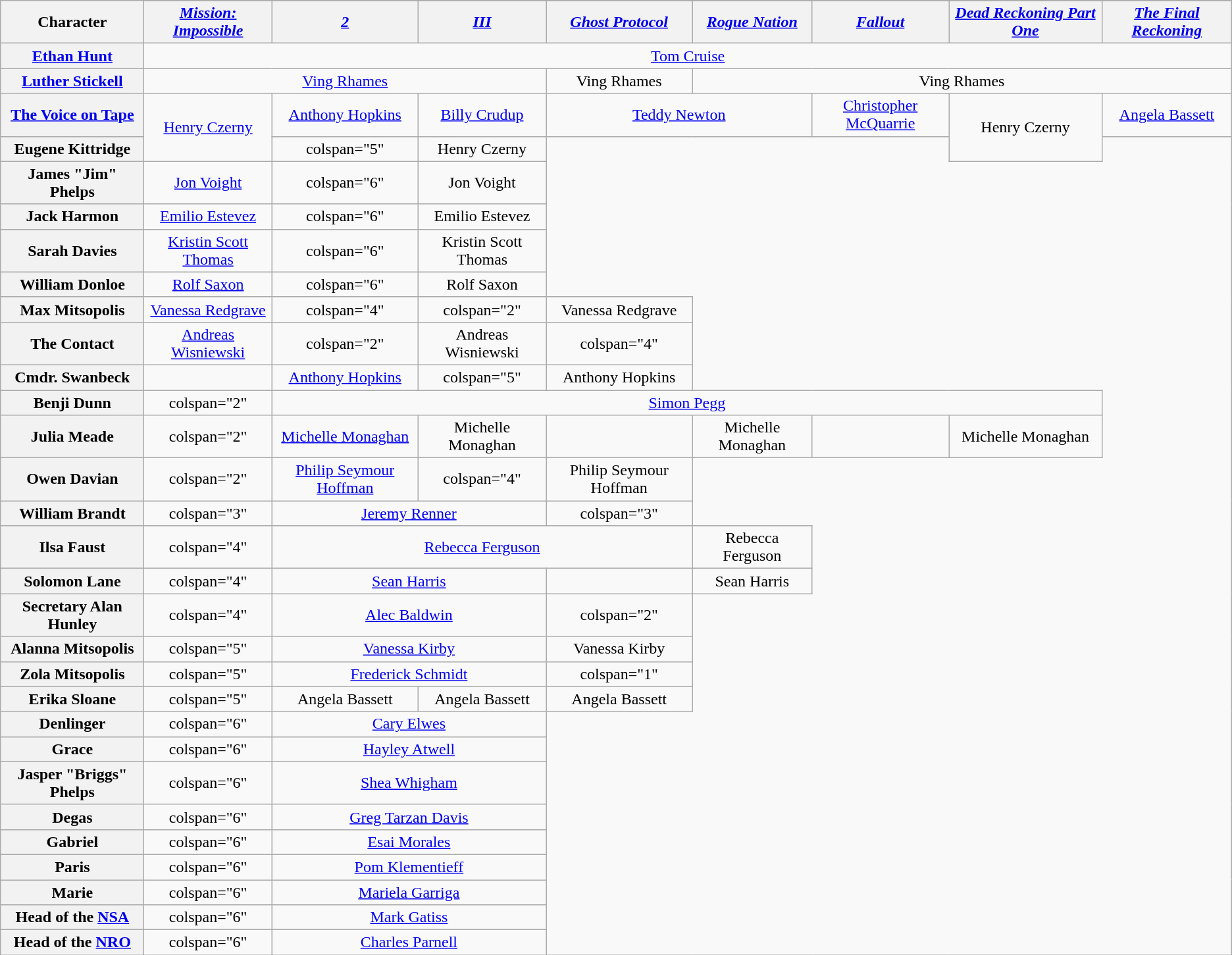<table class="wikitable plainrowheaders" style="text-align:center;">
<tr>
<th scope="col" rowspan="2">Character</th>
</tr>
<tr>
<th><em><a href='#'>Mission: Impossible</a></em></th>
<th><em><a href='#'>2</a></em></th>
<th><em><a href='#'>III</a></em></th>
<th><em><a href='#'>Ghost Protocol</a></em></th>
<th><em> <a href='#'>Rogue Nation</a></em></th>
<th><em> <a href='#'>Fallout</a></em></th>
<th><em><a href='#'>Dead Reckoning Part One</a></em> </th>
<th><em><a href='#'>The Final Reckoning</a></em></th>
</tr>
<tr>
<th><a href='#'>Ethan Hunt</a></th>
<td colspan="8"><a href='#'>Tom Cruise</a></td>
</tr>
<tr>
<th><a href='#'>Luther Stickell</a></th>
<td colspan="3"><a href='#'>Ving Rhames</a></td>
<td>Ving Rhames</td>
<td colspan="4">Ving Rhames</td>
</tr>
<tr>
<th><a href='#'>The Voice on Tape</a></th>
<td rowspan="2"><a href='#'>Henry Czerny</a></td>
<td><a href='#'>Anthony Hopkins</a></td>
<td><a href='#'>Billy Crudup</a></td>
<td colspan="2"><a href='#'>Teddy Newton</a></td>
<td><a href='#'>Christopher McQuarrie</a></td>
<td rowspan="2">Henry Czerny</td>
<td><a href='#'>Angela Bassett</a></td>
</tr>
<tr>
<th>Eugene Kittridge</th>
<td>colspan="5" </td>
<td>Henry Czerny</td>
</tr>
<tr>
<th>James "Jim" Phelps</th>
<td><a href='#'>Jon Voight</a></td>
<td>colspan="6" </td>
<td>Jon Voight</td>
</tr>
<tr>
<th>Jack Harmon</th>
<td><a href='#'>Emilio Estevez</a></td>
<td>colspan="6" </td>
<td>Emilio Estevez</td>
</tr>
<tr>
<th>Sarah Davies</th>
<td><a href='#'>Kristin Scott Thomas</a></td>
<td>colspan="6" </td>
<td>Kristin Scott Thomas</td>
</tr>
<tr>
<th>William Donloe</th>
<td><a href='#'>Rolf Saxon</a></td>
<td>colspan="6" </td>
<td>Rolf Saxon</td>
</tr>
<tr>
<th>Max Mitsopolis</th>
<td><a href='#'>Vanessa Redgrave</a></td>
<td>colspan="4" </td>
<td>colspan="2" </td>
<td>Vanessa Redgrave</td>
</tr>
<tr>
<th>The Contact</th>
<td><a href='#'>Andreas Wisniewski</a></td>
<td>colspan="2" </td>
<td>Andreas Wisniewski</td>
<td>colspan="4" </td>
</tr>
<tr>
<th>Cmdr. Swanbeck</th>
<td></td>
<td><a href='#'>Anthony Hopkins</a></td>
<td>colspan="5" </td>
<td>Anthony Hopkins</td>
</tr>
<tr>
<th>Benji Dunn</th>
<td>colspan="2" </td>
<td colspan="6"><a href='#'>Simon Pegg</a></td>
</tr>
<tr>
<th>Julia Meade</th>
<td>colspan="2" </td>
<td><a href='#'>Michelle Monaghan</a></td>
<td>Michelle Monaghan</td>
<td></td>
<td>Michelle Monaghan</td>
<td></td>
<td>Michelle Monaghan</td>
</tr>
<tr>
<th>Owen Davian</th>
<td>colspan="2" </td>
<td><a href='#'>Philip Seymour Hoffman</a></td>
<td>colspan="4" </td>
<td>Philip Seymour Hoffman</td>
</tr>
<tr>
<th>William Brandt</th>
<td>colspan="3" </td>
<td colspan="2"><a href='#'>Jeremy Renner</a></td>
<td>colspan="3" </td>
</tr>
<tr>
<th>Ilsa Faust</th>
<td>colspan="4" </td>
<td colspan="3"><a href='#'>Rebecca Ferguson</a></td>
<td>Rebecca Ferguson</td>
</tr>
<tr>
<th>Solomon Lane</th>
<td>colspan="4" </td>
<td colspan="2"><a href='#'>Sean Harris</a></td>
<td></td>
<td>Sean Harris</td>
</tr>
<tr>
<th>Secretary Alan Hunley</th>
<td>colspan="4" </td>
<td colspan="2"><a href='#'>Alec Baldwin</a></td>
<td>colspan="2" </td>
</tr>
<tr>
<th>Alanna Mitsopolis<br></th>
<td>colspan="5" </td>
<td colspan="2"><a href='#'>Vanessa Kirby</a></td>
<td>Vanessa Kirby</td>
</tr>
<tr>
<th>Zola Mitsopolis</th>
<td>colspan="5" </td>
<td colspan="2"><a href='#'>Frederick Schmidt</a></td>
<td>colspan="1" </td>
</tr>
<tr>
<th>Erika Sloane</th>
<td>colspan="5" </td>
<td>Angela Bassett</td>
<td>Angela Bassett</td>
<td>Angela Bassett</td>
</tr>
<tr>
<th>Denlinger</th>
<td>colspan="6" </td>
<td colspan="2"><a href='#'>Cary Elwes</a></td>
</tr>
<tr>
<th>Grace</th>
<td>colspan="6" </td>
<td colspan="2"><a href='#'>Hayley Atwell</a></td>
</tr>
<tr>
<th>Jasper "Briggs" Phelps</th>
<td>colspan="6" </td>
<td colspan="2"><a href='#'>Shea Whigham</a></td>
</tr>
<tr>
<th>Degas</th>
<td>colspan="6" </td>
<td colspan="2"><a href='#'>Greg Tarzan Davis</a></td>
</tr>
<tr>
<th>Gabriel</th>
<td>colspan="6" </td>
<td colspan="2"><a href='#'>Esai Morales</a></td>
</tr>
<tr>
<th>Paris</th>
<td>colspan="6" </td>
<td colspan="2"><a href='#'>Pom Klementieff</a></td>
</tr>
<tr>
<th>Marie</th>
<td>colspan="6" </td>
<td colspan="2"><a href='#'>Mariela Garriga</a></td>
</tr>
<tr>
<th>Head of the <a href='#'>NSA</a></th>
<td>colspan="6" </td>
<td colspan="2"><a href='#'>Mark Gatiss</a></td>
</tr>
<tr>
<th>Head of the <a href='#'>NRO</a></th>
<td>colspan="6" </td>
<td colspan="2"><a href='#'>Charles Parnell</a></td>
</tr>
</table>
